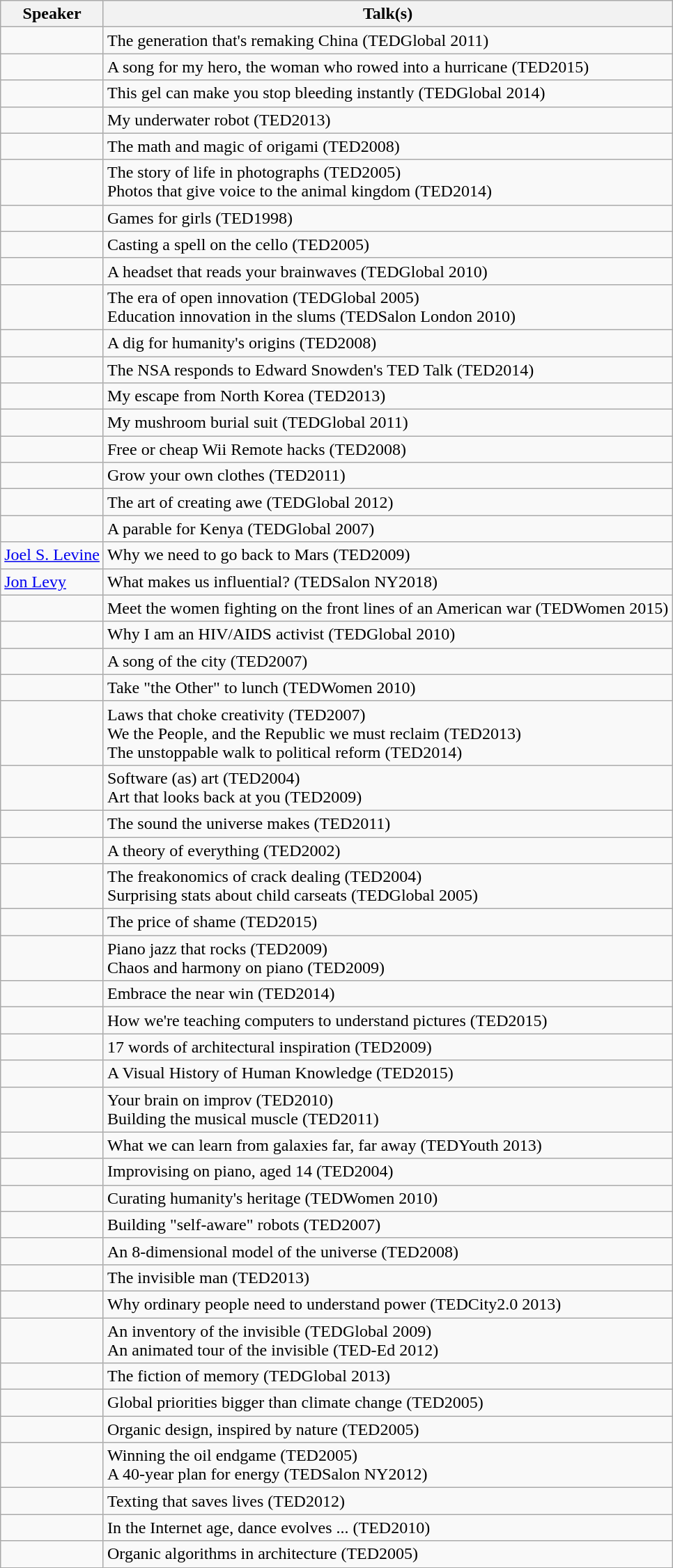<table class='wikitable sortable'>
<tr>
<th>Speaker</th>
<th>Talk(s)</th>
</tr>
<tr>
<td></td>
<td>The generation that's remaking China (TEDGlobal 2011)</td>
</tr>
<tr>
<td></td>
<td>A song for my hero, the woman who rowed into a hurricane (TED2015)</td>
</tr>
<tr>
<td></td>
<td>This gel can make you stop bleeding instantly (TEDGlobal 2014)</td>
</tr>
<tr>
<td></td>
<td>My underwater robot (TED2013)</td>
</tr>
<tr>
<td></td>
<td>The math and magic of origami (TED2008)</td>
</tr>
<tr>
<td></td>
<td>The story of life in photographs (TED2005)<br> Photos that give voice to the animal kingdom (TED2014)</td>
</tr>
<tr>
<td></td>
<td>Games for girls (TED1998)</td>
</tr>
<tr>
<td></td>
<td>Casting a spell on the cello (TED2005)</td>
</tr>
<tr>
<td></td>
<td>A headset that reads your brainwaves (TEDGlobal 2010)</td>
</tr>
<tr>
<td></td>
<td>The era of open innovation (TEDGlobal 2005)<br> Education innovation in the slums (TEDSalon London 2010)</td>
</tr>
<tr>
<td></td>
<td>A dig for humanity's origins (TED2008)</td>
</tr>
<tr>
<td></td>
<td>The NSA responds to Edward Snowden's TED Talk (TED2014)</td>
</tr>
<tr>
<td></td>
<td>My escape from North Korea (TED2013)</td>
</tr>
<tr>
<td></td>
<td>My mushroom burial suit (TEDGlobal 2011)</td>
</tr>
<tr>
<td></td>
<td>Free or cheap Wii Remote hacks (TED2008)</td>
</tr>
<tr>
<td></td>
<td>Grow your own clothes (TED2011)</td>
</tr>
<tr>
<td></td>
<td>The art of creating awe (TEDGlobal 2012)</td>
</tr>
<tr>
<td></td>
<td>A parable for Kenya (TEDGlobal 2007)</td>
</tr>
<tr>
<td><a href='#'>Joel S. Levine</a></td>
<td>Why we need to go back to Mars (TED2009)</td>
</tr>
<tr>
<td><a href='#'>Jon Levy</a></td>
<td>What makes us influential? (TEDSalon NY2018)</td>
</tr>
<tr>
<td></td>
<td>Meet the women fighting on the front lines of an American war (TEDWomen 2015)</td>
</tr>
<tr>
<td></td>
<td>Why I am an HIV/AIDS activist (TEDGlobal 2010)</td>
</tr>
<tr>
<td></td>
<td>A song of the city (TED2007)</td>
</tr>
<tr>
<td></td>
<td>Take "the Other" to lunch (TEDWomen 2010)</td>
</tr>
<tr>
<td></td>
<td>Laws that choke creativity (TED2007)<br> We the People, and the Republic we must reclaim (TED2013)<br> The unstoppable walk to political reform (TED2014)</td>
</tr>
<tr>
<td></td>
<td>Software (as) art (TED2004)<br> Art that looks back at you (TED2009)</td>
</tr>
<tr>
<td></td>
<td>The sound the universe makes (TED2011)</td>
</tr>
<tr>
<td></td>
<td>A theory of everything (TED2002)</td>
</tr>
<tr>
<td></td>
<td>The freakonomics of crack dealing (TED2004)<br> Surprising stats about child carseats (TEDGlobal 2005)</td>
</tr>
<tr>
<td></td>
<td>The price of shame (TED2015)</td>
</tr>
<tr>
<td></td>
<td>Piano jazz that rocks (TED2009)<br> Chaos and harmony on piano (TED2009)</td>
</tr>
<tr>
<td></td>
<td>Embrace the near win (TED2014)</td>
</tr>
<tr>
<td></td>
<td>How we're teaching computers to understand pictures (TED2015)</td>
</tr>
<tr>
<td></td>
<td>17 words of architectural inspiration (TED2009)</td>
</tr>
<tr>
<td></td>
<td>A Visual History of Human Knowledge (TED2015)</td>
</tr>
<tr>
<td></td>
<td>Your brain on improv (TED2010)<br> Building the musical muscle (TED2011)</td>
</tr>
<tr>
<td></td>
<td>What we can learn from galaxies far, far away (TEDYouth 2013)</td>
</tr>
<tr>
<td></td>
<td>Improvising on piano, aged 14 (TED2004)</td>
</tr>
<tr>
<td></td>
<td>Curating humanity's heritage (TEDWomen 2010)</td>
</tr>
<tr>
<td></td>
<td>Building "self-aware" robots (TED2007)</td>
</tr>
<tr>
<td></td>
<td>An 8-dimensional model of the universe (TED2008)</td>
</tr>
<tr>
<td></td>
<td>The invisible man (TED2013)</td>
</tr>
<tr>
<td></td>
<td>Why ordinary people need to understand power (TEDCity2.0 2013)</td>
</tr>
<tr>
<td></td>
<td>An inventory of the invisible (TEDGlobal 2009)<br> An animated tour of the invisible (TED-Ed 2012)</td>
</tr>
<tr>
<td></td>
<td>The fiction of memory (TEDGlobal 2013)</td>
</tr>
<tr>
<td></td>
<td>Global priorities bigger than climate change (TED2005)</td>
</tr>
<tr>
<td></td>
<td>Organic design, inspired by nature (TED2005)</td>
</tr>
<tr>
<td></td>
<td>Winning the oil endgame (TED2005)<br> A 40-year plan for energy (TEDSalon NY2012)</td>
</tr>
<tr>
<td></td>
<td>Texting that saves lives (TED2012)</td>
</tr>
<tr>
<td></td>
<td>In the Internet age, dance evolves ... (TED2010)</td>
</tr>
<tr>
<td></td>
<td>Organic algorithms in architecture (TED2005)</td>
</tr>
</table>
